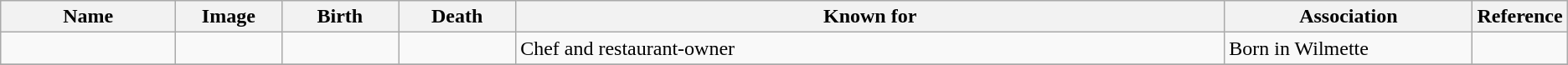<table class="wikitable sortable">
<tr>
<th scope="col" width="140">Name</th>
<th scope="col" width="80" class="unsortable">Image</th>
<th scope="col" width="90">Birth</th>
<th scope="col" width="90">Death</th>
<th scope="col" width="600" class="unsortable">Known for</th>
<th scope="col" width="200" class="unsortable">Association</th>
<th scope="col" width="30" class="unsortable">Reference</th>
</tr>
<tr>
<td></td>
<td></td>
<td align=right></td>
<td align=right></td>
<td>Chef and restaurant-owner</td>
<td>Born in Wilmette</td>
<td align="center"></td>
</tr>
<tr>
</tr>
</table>
